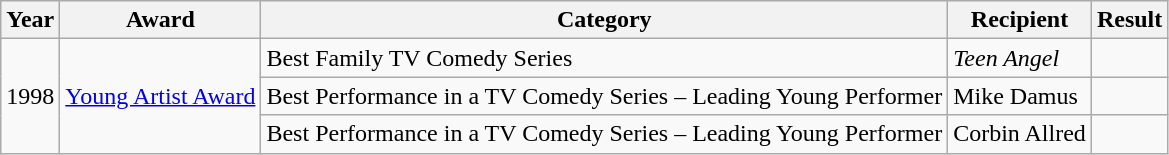<table class="wikitable">
<tr>
<th>Year</th>
<th>Award</th>
<th>Category</th>
<th>Recipient</th>
<th>Result</th>
</tr>
<tr>
<td rowspan=3>1998</td>
<td rowspan=3><a href='#'>Young Artist Award</a></td>
<td>Best Family TV Comedy Series</td>
<td><em>Teen Angel</em></td>
<td></td>
</tr>
<tr>
<td>Best Performance in a TV Comedy Series – Leading Young Performer</td>
<td>Mike Damus</td>
<td></td>
</tr>
<tr>
<td>Best Performance in a TV Comedy Series – Leading Young Performer</td>
<td>Corbin Allred</td>
<td></td>
</tr>
</table>
